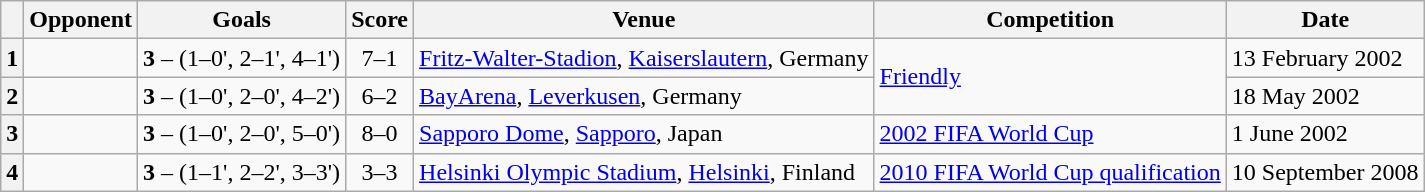<table class="wikitable sortable">
<tr>
<th></th>
<th>Opponent</th>
<th>Goals</th>
<th>Score</th>
<th>Venue</th>
<th>Competition</th>
<th>Date</th>
</tr>
<tr>
<th style="text-align: center">1</th>
<td data-sort-value="Israel"></td>
<td data-sort-value="1"><strong>3</strong> – (1–0', 2–1', 4–1')</td>
<td style="text-align: center" data-sort-value="1">7–1</td>
<td><a href='#'>Fritz-Walter-Stadion</a>, <a href='#'>Kaiserslautern</a>, Germany</td>
<td rowspan="2"><a href='#'>Friendly</a></td>
<td>13 February 2002</td>
</tr>
<tr>
<th style="text-align: center">2</th>
<td data-sort-value="Austria"></td>
<td data-sort-value="2"><strong>3</strong> – (1–0', 2–0', 4–2')</td>
<td style="text-align: center" data-sort-value="2">6–2</td>
<td><a href='#'>BayArena</a>, <a href='#'>Leverkusen</a>, Germany</td>
<td>18 May 2002</td>
</tr>
<tr>
<th style="text-align: center">3</th>
<td data-sort-value="Saudi Arabia"></td>
<td data-sort-value="1"><strong>3</strong> – (1–0', 2–0', 5–0')</td>
<td style="text-align: center" data-sort-value="1">8–0</td>
<td><a href='#'>Sapporo Dome</a>, <a href='#'>Sapporo</a>, Japan</td>
<td><a href='#'>2002 FIFA World Cup</a></td>
<td>1 June 2002</td>
</tr>
<tr>
<th style="text-align: center">4</th>
<td data-sort-value="Finland"></td>
<td data-sort-value="1"><strong>3</strong> – (1–1', 2–2', 3–3')</td>
<td style="text-align: center" data-sort-value="1">3–3</td>
<td><a href='#'>Helsinki Olympic Stadium</a>, <a href='#'>Helsinki</a>, Finland</td>
<td><a href='#'>2010 FIFA World Cup qualification</a></td>
<td>10 September 2008</td>
</tr>
</table>
